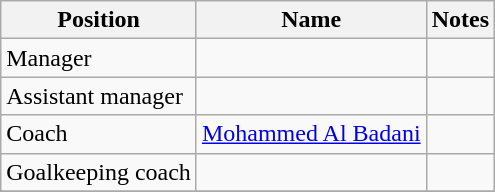<table class="wikitable">
<tr>
<th>Position</th>
<th>Name</th>
<th>Notes</th>
</tr>
<tr>
<td>Manager</td>
<td></td>
<td></td>
</tr>
<tr>
<td>Assistant manager</td>
<td></td>
<td></td>
</tr>
<tr>
<td>Coach</td>
<td> <a href='#'>Mohammed Al Badani</a></td>
<td></td>
</tr>
<tr>
<td>Goalkeeping coach</td>
<td></td>
<td></td>
</tr>
<tr>
</tr>
</table>
